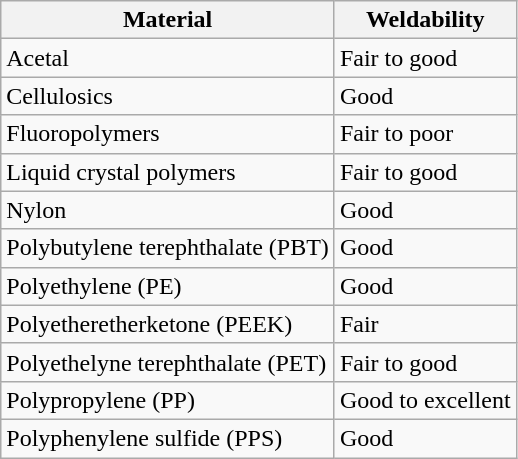<table class="wikitable">
<tr>
<th>Material</th>
<th>Weldability</th>
</tr>
<tr>
<td>Acetal</td>
<td>Fair to good</td>
</tr>
<tr>
<td>Cellulosics</td>
<td>Good</td>
</tr>
<tr>
<td>Fluoropolymers</td>
<td>Fair to poor</td>
</tr>
<tr>
<td>Liquid crystal polymers</td>
<td>Fair to good</td>
</tr>
<tr>
<td>Nylon</td>
<td>Good</td>
</tr>
<tr>
<td>Polybutylene terephthalate (PBT)</td>
<td>Good</td>
</tr>
<tr>
<td>Polyethylene (PE)</td>
<td>Good</td>
</tr>
<tr>
<td>Polyetheretherketone (PEEK)</td>
<td>Fair</td>
</tr>
<tr>
<td>Polyethelyne terephthalate (PET)</td>
<td>Fair to good</td>
</tr>
<tr>
<td>Polypropylene (PP)</td>
<td>Good to excellent</td>
</tr>
<tr>
<td>Polyphenylene sulfide (PPS)</td>
<td>Good</td>
</tr>
</table>
